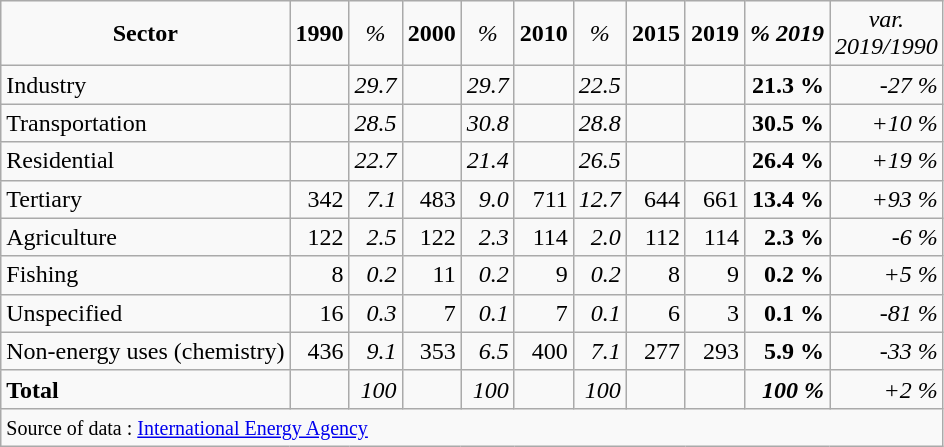<table class="wikitable">
<tr align="center">
<td><strong>Sector</strong></td>
<td><strong>1990</strong></td>
<td><em>%</em></td>
<td><strong>2000</strong></td>
<td><em>%</em></td>
<td><strong>2010</strong></td>
<td><em>%</em></td>
<td><strong>2015</strong></td>
<td><strong>2019</strong></td>
<td><strong><em>% 2019</em></strong></td>
<td><em>var.<br>2019/1990</em></td>
</tr>
<tr align="right">
<td align="left">Industry</td>
<td></td>
<td><em>29.7</em></td>
<td></td>
<td><em>29.7</em></td>
<td></td>
<td><em>22.5</em></td>
<td></td>
<td></td>
<td><strong>21.3 %</strong></td>
<td><em>-27 %</em></td>
</tr>
<tr align="right">
<td align="left">Transportation</td>
<td></td>
<td><em>28.5</em></td>
<td></td>
<td><em>30.8</em></td>
<td></td>
<td><em>28.8</em></td>
<td></td>
<td></td>
<td><strong>30.5 %</strong></td>
<td><em>+10 %</em></td>
</tr>
<tr align="right">
<td align="left">Residential</td>
<td></td>
<td><em>22.7</em></td>
<td></td>
<td><em>21.4</em></td>
<td></td>
<td><em>26.5</em></td>
<td></td>
<td></td>
<td><strong>26.4 %</strong></td>
<td><em>+19 %</em></td>
</tr>
<tr align="right">
<td align="left">Tertiary</td>
<td>342</td>
<td><em>7.1</em></td>
<td>483</td>
<td><em>9.0</em></td>
<td>711</td>
<td><em>12.7</em></td>
<td>644</td>
<td>661</td>
<td><strong>13.4 %</strong></td>
<td><em>+93 %</em></td>
</tr>
<tr align="right">
<td align="left">Agriculture</td>
<td>122</td>
<td><em>2.5</em></td>
<td>122</td>
<td><em>2.3</em></td>
<td>114</td>
<td><em>2.0</em></td>
<td>112</td>
<td>114</td>
<td><strong>2.3 %</strong></td>
<td><em>-6 %</em></td>
</tr>
<tr align="right">
<td align="left">Fishing</td>
<td>8</td>
<td><em>0.2</em></td>
<td>11</td>
<td><em>0.2</em></td>
<td>9</td>
<td><em>0.2</em></td>
<td>8</td>
<td>9</td>
<td><strong>0.2 %</strong></td>
<td><em>+5 %</em></td>
</tr>
<tr align="right">
<td align="left">Unspecified</td>
<td>16</td>
<td><em>0.3</em></td>
<td>7</td>
<td><em>0.1</em></td>
<td>7</td>
<td><em>0.1</em></td>
<td>6</td>
<td>3</td>
<td><strong>0.1 %</strong></td>
<td><em>-81 %</em></td>
</tr>
<tr align="right">
<td align="left">Non-energy uses (chemistry)</td>
<td>436</td>
<td><em>9.1</em></td>
<td>353</td>
<td><em>6.5</em></td>
<td>400</td>
<td><em>7.1</em></td>
<td>277</td>
<td>293</td>
<td><strong>5.9 %</strong></td>
<td><em>-33 %</em></td>
</tr>
<tr align="right">
<td align="left"><strong>Total</strong></td>
<td><strong></strong></td>
<td><em>100</em></td>
<td><strong></strong></td>
<td><em>100</em></td>
<td><strong></strong></td>
<td><em>100</em></td>
<td><strong></strong></td>
<td><strong></strong></td>
<td><strong><em>100 %</em></strong></td>
<td><em>+2 %</em></td>
</tr>
<tr>
<td colspan="11"><small>Source of data : <a href='#'>International Energy Agency</a></small></td>
</tr>
</table>
